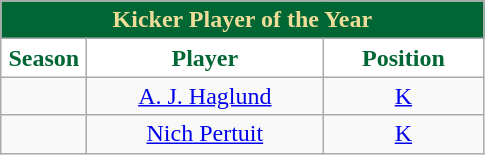<table class="wikitable sortable" style="text-align:center">
<tr>
<td colspan="4" style="background:#063; color:	#ed9;"><strong>Kicker Player of the Year</strong></td>
</tr>
<tr>
<th style="width:50px; background:white; color:#063;">Season</th>
<th style="width:150px; background:white; color:#063;">Player</th>
<th style="width:100px; background:white; color:#063;">Position</th>
</tr>
<tr>
<td></td>
<td><a href='#'>A. J. Haglund</a></td>
<td><a href='#'>K</a></td>
</tr>
<tr>
<td></td>
<td><a href='#'>Nich Pertuit</a></td>
<td><a href='#'>K</a></td>
</tr>
</table>
